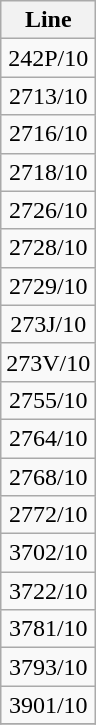<table class="wikitable">
<tr>
<th align="center">Line</th>
</tr>
<tr>
<td align="center">242P/10</td>
</tr>
<tr>
<td align="center">2713/10</td>
</tr>
<tr>
<td align="center">2716/10</td>
</tr>
<tr>
<td align="center">2718/10</td>
</tr>
<tr>
<td align="center">2726/10</td>
</tr>
<tr>
<td align="center">2728/10</td>
</tr>
<tr>
<td align="center">2729/10</td>
</tr>
<tr>
<td align="center">273J/10</td>
</tr>
<tr>
<td align="center">273V/10</td>
</tr>
<tr>
<td align="center">2755/10</td>
</tr>
<tr>
<td align="center">2764/10</td>
</tr>
<tr>
<td align="center">2768/10</td>
</tr>
<tr>
<td align="center">2772/10</td>
</tr>
<tr>
<td align="center">3702/10</td>
</tr>
<tr>
<td align="center">3722/10</td>
</tr>
<tr>
<td align="center">3781/10</td>
</tr>
<tr>
<td align="center">3793/10</td>
</tr>
<tr>
<td align="center">3901/10</td>
</tr>
<tr>
</tr>
</table>
